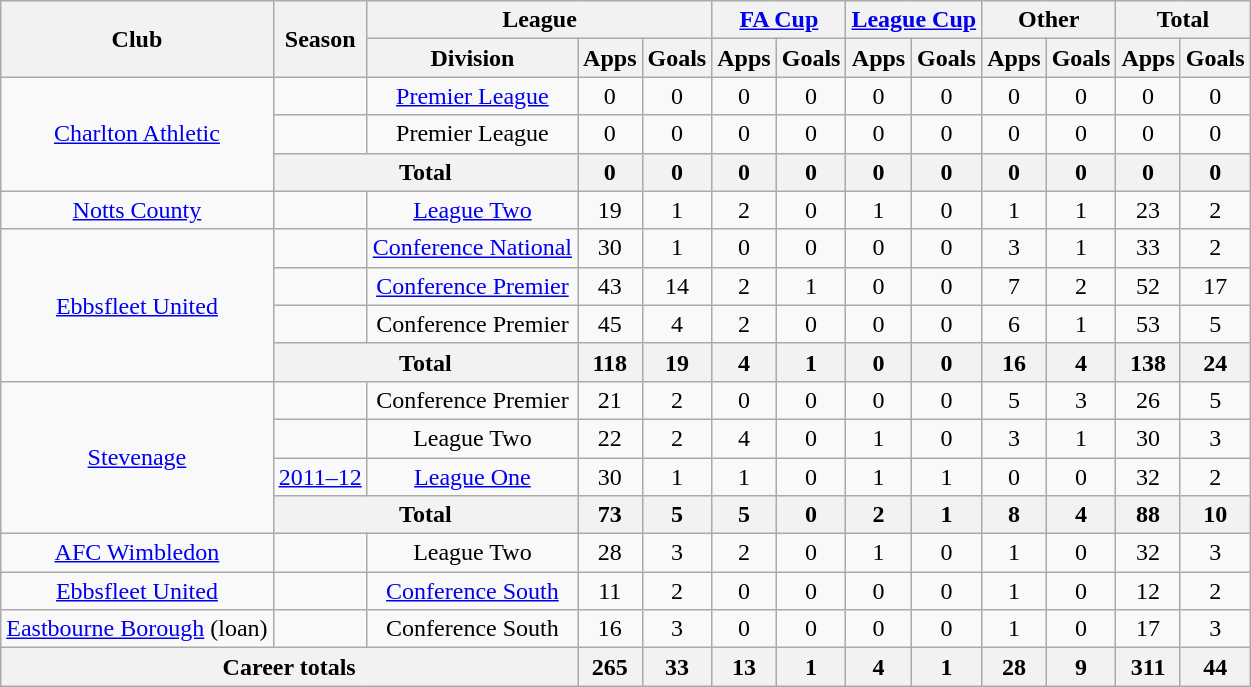<table class="wikitable" style="text-align:center">
<tr>
<th rowspan="2">Club</th>
<th rowspan="2">Season</th>
<th colspan="3">League</th>
<th colspan="2"><a href='#'>FA Cup</a></th>
<th colspan="2"><a href='#'>League Cup</a></th>
<th colspan="2">Other</th>
<th colspan="2">Total</th>
</tr>
<tr>
<th>Division</th>
<th>Apps</th>
<th>Goals</th>
<th>Apps</th>
<th>Goals</th>
<th>Apps</th>
<th>Goals</th>
<th>Apps</th>
<th>Goals</th>
<th>Apps</th>
<th>Goals</th>
</tr>
<tr>
<td rowspan="3" valign="center"><a href='#'>Charlton Athletic</a></td>
<td></td>
<td><a href='#'>Premier League</a></td>
<td>0</td>
<td>0</td>
<td>0</td>
<td>0</td>
<td>0</td>
<td>0</td>
<td>0</td>
<td>0</td>
<td>0</td>
<td>0</td>
</tr>
<tr>
<td></td>
<td>Premier League</td>
<td>0</td>
<td>0</td>
<td>0</td>
<td>0</td>
<td>0</td>
<td>0</td>
<td>0</td>
<td>0</td>
<td>0</td>
<td>0</td>
</tr>
<tr>
<th colspan="2">Total</th>
<th>0</th>
<th>0</th>
<th>0</th>
<th>0</th>
<th>0</th>
<th>0</th>
<th>0</th>
<th>0</th>
<th>0</th>
<th>0</th>
</tr>
<tr>
<td rowspan="1" valign="center"><a href='#'>Notts County</a></td>
<td></td>
<td><a href='#'>League Two</a></td>
<td>19</td>
<td>1</td>
<td>2</td>
<td>0</td>
<td>1</td>
<td>0</td>
<td>1</td>
<td>1</td>
<td>23</td>
<td>2</td>
</tr>
<tr>
<td rowspan="4" valign="center"><a href='#'>Ebbsfleet United</a></td>
<td></td>
<td><a href='#'>Conference National</a></td>
<td>30</td>
<td>1</td>
<td>0</td>
<td>0</td>
<td>0</td>
<td>0</td>
<td>3</td>
<td>1</td>
<td>33</td>
<td>2</td>
</tr>
<tr>
<td></td>
<td><a href='#'>Conference Premier</a></td>
<td>43</td>
<td>14</td>
<td>2</td>
<td>1</td>
<td>0</td>
<td>0</td>
<td>7</td>
<td>2</td>
<td>52</td>
<td>17</td>
</tr>
<tr>
<td></td>
<td>Conference Premier</td>
<td>45</td>
<td>4</td>
<td>2</td>
<td>0</td>
<td>0</td>
<td>0</td>
<td>6</td>
<td>1</td>
<td>53</td>
<td>5</td>
</tr>
<tr>
<th colspan="2">Total</th>
<th>118</th>
<th>19</th>
<th>4</th>
<th>1</th>
<th>0</th>
<th>0</th>
<th>16</th>
<th>4</th>
<th>138</th>
<th>24</th>
</tr>
<tr>
<td rowspan="4" valign="center"><a href='#'>Stevenage</a></td>
<td></td>
<td>Conference Premier</td>
<td>21</td>
<td>2</td>
<td>0</td>
<td>0</td>
<td>0</td>
<td>0</td>
<td>5</td>
<td>3</td>
<td>26</td>
<td>5</td>
</tr>
<tr>
<td></td>
<td>League Two</td>
<td>22</td>
<td>2</td>
<td>4</td>
<td>0</td>
<td>1</td>
<td>0</td>
<td>3</td>
<td>1</td>
<td>30</td>
<td>3</td>
</tr>
<tr>
<td><a href='#'>2011–12</a></td>
<td><a href='#'>League One</a></td>
<td>30</td>
<td>1</td>
<td>1</td>
<td>0</td>
<td>1</td>
<td>1</td>
<td>0</td>
<td>0</td>
<td>32</td>
<td>2</td>
</tr>
<tr>
<th colspan="2">Total</th>
<th>73</th>
<th>5</th>
<th>5</th>
<th>0</th>
<th>2</th>
<th>1</th>
<th>8</th>
<th>4</th>
<th>88</th>
<th>10</th>
</tr>
<tr>
<td rowspan="1" valign="center"><a href='#'>AFC Wimbledon</a></td>
<td></td>
<td>League Two</td>
<td>28</td>
<td>3</td>
<td>2</td>
<td>0</td>
<td>1</td>
<td>0</td>
<td>1</td>
<td>0</td>
<td>32</td>
<td>3</td>
</tr>
<tr>
<td rowspan="1" valign="center"><a href='#'>Ebbsfleet United</a></td>
<td></td>
<td><a href='#'>Conference South</a></td>
<td>11</td>
<td>2</td>
<td>0</td>
<td>0</td>
<td>0</td>
<td>0</td>
<td>1</td>
<td>0</td>
<td>12</td>
<td>2</td>
</tr>
<tr>
<td rowspan="1" valign="center"><a href='#'>Eastbourne Borough</a> (loan)</td>
<td></td>
<td>Conference South</td>
<td>16</td>
<td>3</td>
<td>0</td>
<td>0</td>
<td>0</td>
<td>0</td>
<td>1</td>
<td>0</td>
<td>17</td>
<td>3</td>
</tr>
<tr>
<th colspan="3">Career totals</th>
<th>265</th>
<th>33</th>
<th>13</th>
<th>1</th>
<th>4</th>
<th>1</th>
<th>28</th>
<th>9</th>
<th>311</th>
<th>44</th>
</tr>
</table>
